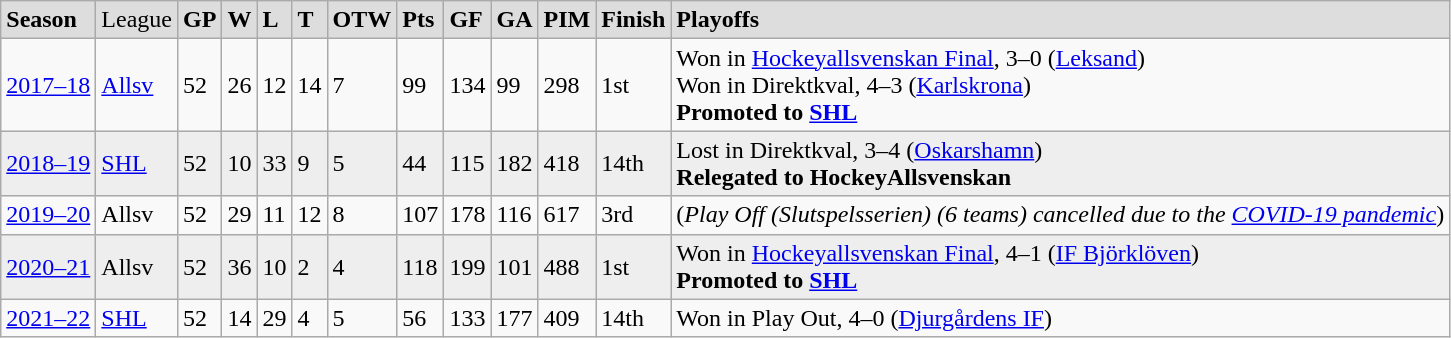<table class="wikitable">
<tr bgcolor="#dddddd">
<td><strong>Season</strong></td>
<td>League</td>
<td><strong>GP</strong></td>
<td><strong>W</strong></td>
<td><strong>L</strong></td>
<td><strong>T</strong></td>
<td><strong>OTW</strong></td>
<td><strong>Pts</strong></td>
<td><strong>GF</strong></td>
<td><strong>GA</strong></td>
<td><strong>PIM</strong></td>
<td><strong>Finish</strong></td>
<td><strong>Playoffs</strong></td>
</tr>
<tr>
<td><a href='#'>2017–18</a></td>
<td><a href='#'>Allsv</a></td>
<td>52</td>
<td>26</td>
<td>12</td>
<td>14</td>
<td>7</td>
<td>99</td>
<td>134</td>
<td>99</td>
<td>298</td>
<td>1st</td>
<td>Won in <a href='#'>Hockeyallsvenskan Final</a>, 3–0 (<a href='#'>Leksand</a>) <br> Won in Direktkval, 4–3 (<a href='#'>Karlskrona</a>) <br> <strong>Promoted to <a href='#'>SHL</a></strong></td>
</tr>
<tr bgcolor="#eeeeee">
<td><a href='#'>2018–19</a></td>
<td><a href='#'>SHL</a></td>
<td>52</td>
<td>10</td>
<td>33</td>
<td>9</td>
<td>5</td>
<td>44</td>
<td>115</td>
<td>182</td>
<td>418</td>
<td>14th</td>
<td>Lost in Direktkval, 3–4 (<a href='#'>Oskarshamn</a>) <br> <strong>Relegated to HockeyAllsvenskan</strong></td>
</tr>
<tr>
<td><a href='#'>2019–20</a></td>
<td>Allsv</td>
<td>52</td>
<td>29</td>
<td>11</td>
<td>12</td>
<td>8</td>
<td>107</td>
<td>178</td>
<td>116</td>
<td>617</td>
<td>3rd</td>
<td>(<em>Play Off (Slutspelsserien) (6 teams) cancelled due to the <a href='#'>COVID-19 pandemic</a></em>)</td>
</tr>
<tr bgcolor="#eeeeee">
<td><a href='#'>2020–21</a></td>
<td>Allsv</td>
<td>52</td>
<td>36</td>
<td>10</td>
<td>2</td>
<td>4</td>
<td>118</td>
<td>199</td>
<td>101</td>
<td>488</td>
<td>1st</td>
<td>Won in <a href='#'>Hockeyallsvenskan Final</a>, 4–1 (<a href='#'>IF Björklöven</a>) <br> <strong>Promoted to <a href='#'>SHL</a></strong></td>
</tr>
<tr>
<td><a href='#'>2021–22</a></td>
<td><a href='#'>SHL</a></td>
<td>52</td>
<td>14</td>
<td>29</td>
<td>4</td>
<td>5</td>
<td>56</td>
<td>133</td>
<td>177</td>
<td>409</td>
<td>14th</td>
<td>Won in Play Out, 4–0 (<a href='#'>Djurgårdens IF</a>)</td>
</tr>
</table>
